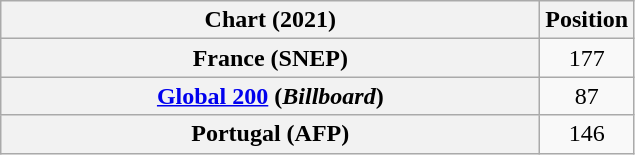<table class="wikitable sortable plainrowheaders" style="text-align:center">
<tr>
<th scope="col" style="width:22em;">Chart (2021)</th>
<th scope="col">Position</th>
</tr>
<tr>
<th scope="row">France (SNEP)</th>
<td>177</td>
</tr>
<tr>
<th scope="row"><a href='#'>Global 200</a> (<em>Billboard</em>)</th>
<td>87</td>
</tr>
<tr>
<th scope="row">Portugal (AFP)</th>
<td>146</td>
</tr>
</table>
